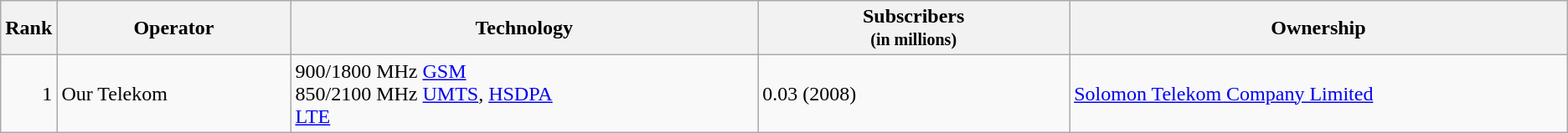<table class="wikitable">
<tr>
<th style="width:3%;">Rank</th>
<th style="width:15%;">Operator</th>
<th style="width:30%;">Technology</th>
<th style="width:20%;">Subscribers<br><small>(in millions)</small></th>
<th style="width:32%;">Ownership</th>
</tr>
<tr>
<td align=right>1</td>
<td>Our Telekom</td>
<td>900/1800 MHz <a href='#'>GSM</a><br>850/2100 MHz <a href='#'>UMTS</a>, <a href='#'>HSDPA</a><br><a href='#'>LTE</a></td>
<td>0.03 (2008)</td>
<td><a href='#'>Solomon Telekom Company Limited</a></td>
</tr>
</table>
